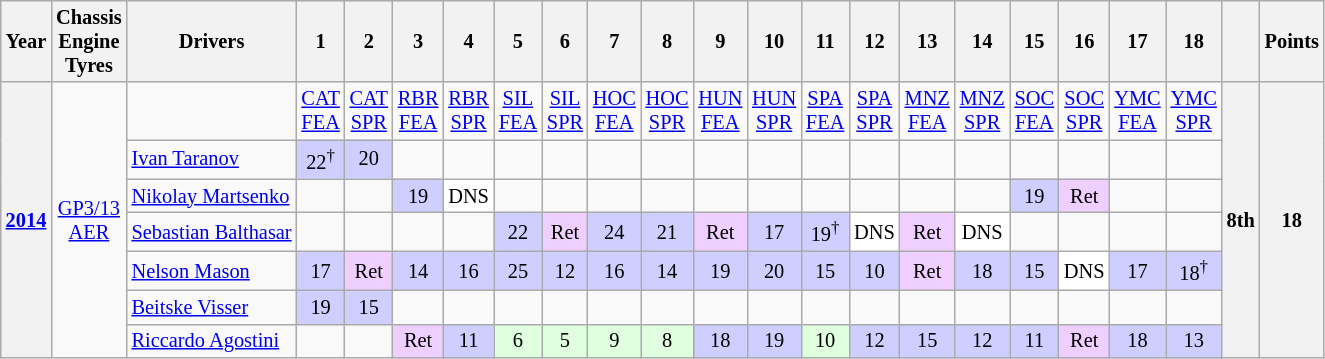<table class="wikitable" style="text-align:center; font-size:85%;">
<tr>
<th>Year</th>
<th>Chassis<br>Engine<br>Tyres</th>
<th>Drivers</th>
<th>1</th>
<th>2</th>
<th>3</th>
<th>4</th>
<th>5</th>
<th>6</th>
<th>7</th>
<th>8</th>
<th>9</th>
<th>10</th>
<th>11</th>
<th>12</th>
<th>13</th>
<th>14</th>
<th>15</th>
<th>16</th>
<th>17</th>
<th>18</th>
<th></th>
<th>Points</th>
</tr>
<tr>
<th rowspan=7><a href='#'>2014</a></th>
<td rowspan=7><a href='#'>GP3/13</a><br><a href='#'>AER</a><br></td>
<td></td>
<td><a href='#'>CAT<br>FEA</a></td>
<td><a href='#'>CAT<br>SPR</a></td>
<td><a href='#'>RBR<br>FEA</a></td>
<td><a href='#'>RBR<br>SPR</a></td>
<td><a href='#'>SIL<br>FEA</a></td>
<td><a href='#'>SIL<br>SPR</a></td>
<td><a href='#'>HOC<br>FEA</a></td>
<td><a href='#'>HOC<br>SPR</a></td>
<td><a href='#'>HUN<br>FEA</a></td>
<td><a href='#'>HUN<br>SPR</a></td>
<td><a href='#'>SPA<br>FEA</a></td>
<td><a href='#'>SPA<br>SPR</a></td>
<td><a href='#'>MNZ<br>FEA</a></td>
<td><a href='#'>MNZ<br>SPR</a></td>
<td><a href='#'>SOC<br>FEA</a></td>
<td><a href='#'>SOC<br>SPR</a></td>
<td><a href='#'>YMC<br>FEA</a></td>
<td><a href='#'>YMC<br>SPR</a></td>
<th rowspan=7>8th</th>
<th rowspan=7>18</th>
</tr>
<tr>
<td align="left"> <a href='#'>Ivan Taranov</a></td>
<td bgcolor="#CFCFFF">22<sup>†</sup></td>
<td bgcolor="#CFCFFF">20</td>
<td></td>
<td></td>
<td></td>
<td></td>
<td></td>
<td></td>
<td></td>
<td></td>
<td></td>
<td></td>
<td></td>
<td></td>
<td></td>
<td></td>
<td></td>
<td></td>
</tr>
<tr>
<td align="left" nowrap> <a href='#'>Nikolay Martsenko</a></td>
<td></td>
<td></td>
<td bgcolor="#CFCFFF">19</td>
<td bgcolor="#FFFFFF">DNS</td>
<td></td>
<td></td>
<td></td>
<td></td>
<td></td>
<td></td>
<td></td>
<td></td>
<td></td>
<td></td>
<td bgcolor="#CFCFFF">19</td>
<td bgcolor="#EFCFFF">Ret</td>
<td></td>
<td></td>
</tr>
<tr>
<td align="left" nowrap> <a href='#'>Sebastian Balthasar</a></td>
<td></td>
<td></td>
<td></td>
<td></td>
<td bgcolor="#CFCFFF">22</td>
<td bgcolor="#EFCFFF">Ret</td>
<td bgcolor="#CFCFFF">24</td>
<td bgcolor="#CFCFFF">21</td>
<td bgcolor="#EFCFFF">Ret</td>
<td bgcolor="#CFCFFF">17</td>
<td bgcolor="#CFCFFF">19<sup>†</sup></td>
<td bgcolor="#FFFFFF">DNS</td>
<td bgcolor="#EFCFFF">Ret</td>
<td bgcolor="#FFFFFF">DNS</td>
<td></td>
<td></td>
<td></td>
<td></td>
</tr>
<tr>
<td align="left"> <a href='#'>Nelson Mason</a></td>
<td bgcolor="#CFCFFF">17</td>
<td bgcolor="#EFCFFF">Ret</td>
<td bgcolor="#CFCFFF">14</td>
<td bgcolor="#CFCFFF">16</td>
<td bgcolor="#CFCFFF">25</td>
<td bgcolor="#CFCFFF">12</td>
<td bgcolor="#CFCFFF">16</td>
<td bgcolor="#CFCFFF">14</td>
<td bgcolor="#CFCFFF">19</td>
<td bgcolor="#CFCFFF">20</td>
<td bgcolor="#CFCFFF">15</td>
<td bgcolor="#CFCFFF">10</td>
<td bgcolor="#EFCFFF">Ret</td>
<td bgcolor="#CFCFFF">18</td>
<td bgcolor="#CFCFFF">15</td>
<td bgcolor="#FFFFFF">DNS</td>
<td bgcolor="#CFCFFF">17</td>
<td bgcolor="#CFCFFF">18<sup>†</sup></td>
</tr>
<tr>
<td align="left"> <a href='#'>Beitske Visser</a></td>
<td bgcolor="#CFCFFF">19</td>
<td bgcolor="#CFCFFF">15</td>
<td></td>
<td></td>
<td></td>
<td></td>
<td></td>
<td></td>
<td></td>
<td></td>
<td></td>
<td></td>
<td></td>
<td></td>
<td></td>
<td></td>
<td></td>
<td></td>
</tr>
<tr>
<td align="left"> <a href='#'>Riccardo Agostini</a></td>
<td></td>
<td></td>
<td bgcolor="#EFCFFF">Ret</td>
<td bgcolor="#CFCFFF">11</td>
<td bgcolor="#DFFFDF">6</td>
<td bgcolor="#DFFFDF">5</td>
<td bgcolor="#DFFFDF">9</td>
<td bgcolor="#DFFFDF">8</td>
<td bgcolor="#CFCFFF">18</td>
<td bgcolor="#CFCFFF">19</td>
<td bgcolor="#DFFFDF">10</td>
<td bgcolor="#CFCFFF">12</td>
<td bgcolor="#CFCFFF">15</td>
<td bgcolor="#CFCFFF">12</td>
<td bgcolor="#CFCFFF">11</td>
<td bgcolor="#EFCFFF">Ret</td>
<td bgcolor="#CFCFFF">18</td>
<td bgcolor="#CFCFFF">13</td>
</tr>
</table>
